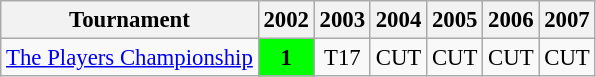<table class="wikitable" style="font-size:95%;text-align:center;">
<tr>
<th>Tournament</th>
<th>2002</th>
<th>2003</th>
<th>2004</th>
<th>2005</th>
<th>2006</th>
<th>2007</th>
</tr>
<tr>
<td align=left><a href='#'>The Players Championship</a></td>
<td style="background:lime;"><strong>1</strong></td>
<td>T17</td>
<td>CUT</td>
<td>CUT</td>
<td>CUT</td>
<td>CUT</td>
</tr>
</table>
